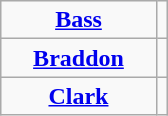<table class="wikitable" style="text-align:center; margin-left:auto; margin-right:auto;">
<tr>
<td style="width:6em;"><strong><a href='#'>Bass</a></strong></td>
<td></td>
</tr>
<tr>
<td><strong><a href='#'>Braddon</a></strong></td>
<td></td>
</tr>
<tr>
<td><strong><a href='#'>Clark</a></strong></td>
<td></td>
</tr>
</table>
